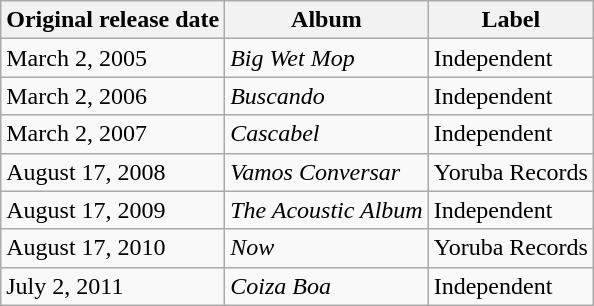<table class="wikitable">
<tr>
<th>Original release date</th>
<th>Album</th>
<th>Label</th>
</tr>
<tr>
<td>March 2, 2005</td>
<td><em>Big Wet Mop</em></td>
<td>Independent</td>
</tr>
<tr>
<td>March 2, 2006</td>
<td><em>Buscando</em></td>
<td>Independent</td>
</tr>
<tr>
<td>March 2, 2007</td>
<td><em>Cascabel</em></td>
<td>Independent</td>
</tr>
<tr>
<td>August 17, 2008</td>
<td><em>Vamos Conversar</em></td>
<td>Yoruba Records</td>
</tr>
<tr>
<td>August 17, 2009</td>
<td><em>The Acoustic Album</em></td>
<td>Independent</td>
</tr>
<tr>
<td>August 17, 2010</td>
<td><em>Now</em></td>
<td>Yoruba Records</td>
</tr>
<tr>
<td>July 2, 2011</td>
<td><em>Coiza Boa</em></td>
<td>Independent</td>
</tr>
</table>
